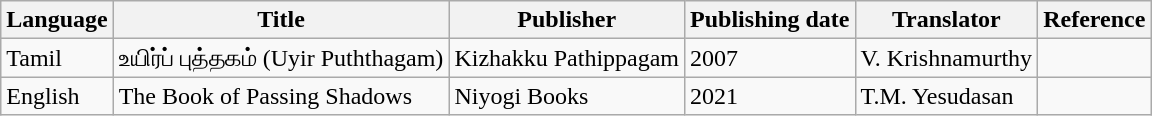<table class="wikitable">
<tr>
<th>Language</th>
<th>Title</th>
<th>Publisher</th>
<th>Publishing date</th>
<th>Translator</th>
<th>Reference</th>
</tr>
<tr>
<td>Tamil</td>
<td>உயிர்ப் புத்தகம் (Uyir Puththagam)</td>
<td>Kizhakku Pathippagam</td>
<td>2007</td>
<td>V. Krishnamurthy</td>
<td></td>
</tr>
<tr>
<td>English</td>
<td>The Book of Passing Shadows</td>
<td>Niyogi Books</td>
<td>2021</td>
<td>T.M. Yesudasan</td>
<td></td>
</tr>
</table>
